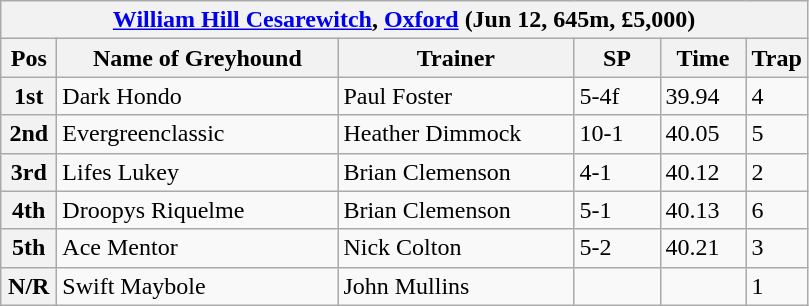<table class="wikitable">
<tr>
<th colspan="6"><a href='#'>William Hill Cesarewitch</a>, <a href='#'>Oxford</a> (Jun 12, 645m, £5,000)</th>
</tr>
<tr>
<th width=30>Pos</th>
<th width=180>Name of Greyhound</th>
<th width=150>Trainer</th>
<th width=50>SP</th>
<th width=50>Time</th>
<th width=30>Trap</th>
</tr>
<tr>
<th>1st</th>
<td>Dark Hondo</td>
<td>Paul Foster</td>
<td>5-4f</td>
<td>39.94</td>
<td>4</td>
</tr>
<tr>
<th>2nd</th>
<td>Evergreenclassic</td>
<td>Heather Dimmock</td>
<td>10-1</td>
<td>40.05</td>
<td>5</td>
</tr>
<tr>
<th>3rd</th>
<td>Lifes Lukey</td>
<td>Brian Clemenson</td>
<td>4-1</td>
<td>40.12</td>
<td>2</td>
</tr>
<tr>
<th>4th</th>
<td>Droopys Riquelme</td>
<td>Brian Clemenson</td>
<td>5-1</td>
<td>40.13</td>
<td>6</td>
</tr>
<tr>
<th>5th</th>
<td>Ace Mentor</td>
<td>Nick Colton</td>
<td>5-2</td>
<td>40.21</td>
<td>3</td>
</tr>
<tr>
<th>N/R</th>
<td>Swift Maybole</td>
<td>John Mullins</td>
<td></td>
<td></td>
<td>1</td>
</tr>
</table>
